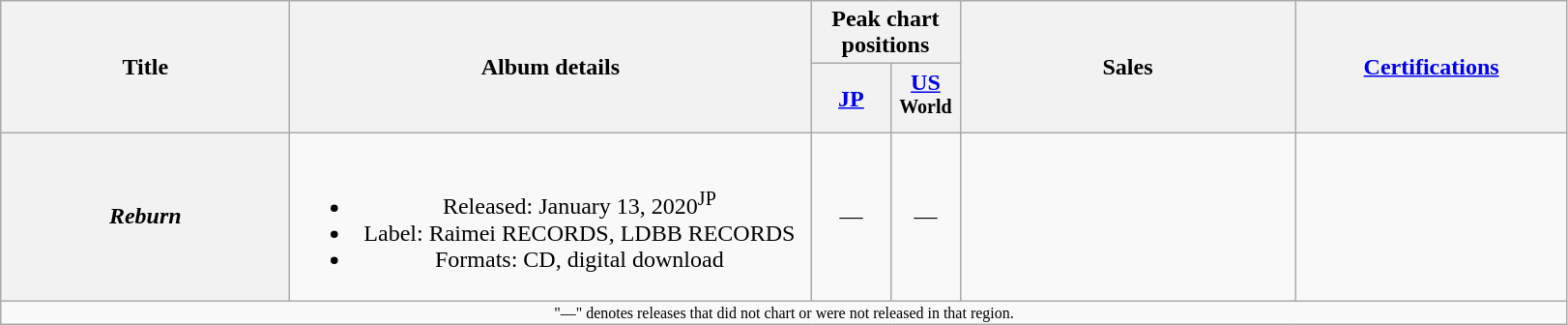<table class="wikitable plainrowheaders" style="text-align:center;">
<tr>
<th rowspan="2" style="width:12em;">Title</th>
<th rowspan="2" style="width:22em;">Album details</th>
<th colspan="2">Peak chart positions</th>
<th rowspan="2" style="width:14em;">Sales</th>
<th rowspan="2" style="width:180px;"><a href='#'>Certifications</a></th>
</tr>
<tr>
<th scope="col" style="width:3em;"><a href='#'>JP</a><br></th>
<th style="width:2.5em;"><a href='#'>US</a><br><sup>World</sup></th>
</tr>
<tr>
<th scope="row"><em>Reburn</em></th>
<td><br><ul><li>Released: January 13, 2020<sup>JP</sup></li><li>Label: Raimei RECORDS, LDBB RECORDS</li><li>Formats: CD, digital download</li></ul></td>
<td>—</td>
<td>—</td>
<td></td>
<td></td>
</tr>
<tr>
<td colspan="6" style="font-size:8pt;">"—" denotes releases that did not chart or were not released in that region.</td>
</tr>
</table>
